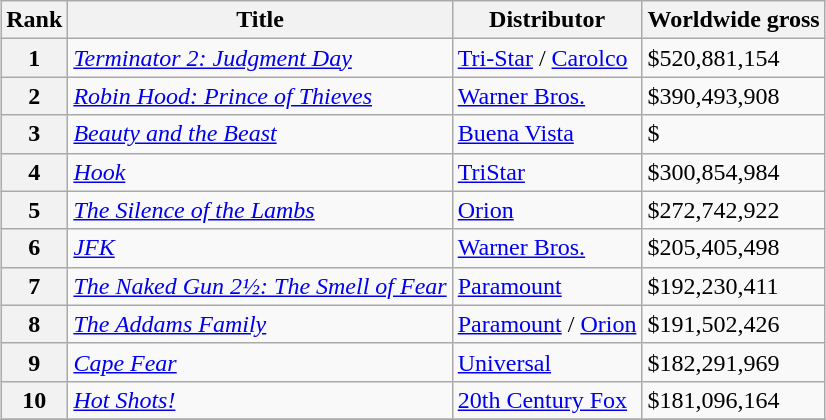<table class="wikitable sortable" style="margin:auto; margin:auto;">
<tr>
<th>Rank</th>
<th>Title</th>
<th>Distributor</th>
<th>Worldwide gross</th>
</tr>
<tr>
<th style="text-align:center;">1</th>
<td><em><a href='#'>Terminator 2: Judgment Day</a></em></td>
<td><a href='#'>Tri-Star</a> / <a href='#'>Carolco</a></td>
<td>$520,881,154</td>
</tr>
<tr>
<th style="text-align:center;">2</th>
<td><em><a href='#'>Robin Hood: Prince of Thieves</a></em></td>
<td><a href='#'>Warner Bros.</a></td>
<td>$390,493,908</td>
</tr>
<tr>
<th style="text-align:center;">3</th>
<td><em><a href='#'>Beauty and the Beast</a></em></td>
<td><a href='#'>Buena Vista</a></td>
<td>$</td>
</tr>
<tr>
<th style="text-align:center;">4</th>
<td><em><a href='#'>Hook</a></em></td>
<td><a href='#'>TriStar</a></td>
<td>$300,854,984</td>
</tr>
<tr>
<th style="text-align:center;">5</th>
<td><em><a href='#'>The Silence of the Lambs</a></em></td>
<td><a href='#'>Orion</a></td>
<td>$272,742,922</td>
</tr>
<tr>
<th style="text-align:center;">6</th>
<td><em><a href='#'>JFK</a></em></td>
<td><a href='#'>Warner Bros.</a></td>
<td>$205,405,498</td>
</tr>
<tr>
<th style="text-align:center;">7</th>
<td><em><a href='#'>The Naked Gun 2½: The Smell of Fear</a></em></td>
<td><a href='#'>Paramount</a></td>
<td>$192,230,411</td>
</tr>
<tr>
<th style="text-align:center;">8</th>
<td><em><a href='#'>The Addams Family</a></em></td>
<td><a href='#'>Paramount</a> / <a href='#'>Orion</a></td>
<td>$191,502,426</td>
</tr>
<tr>
<th style="text-align:center;">9</th>
<td><em><a href='#'>Cape Fear</a></em></td>
<td><a href='#'>Universal</a></td>
<td>$182,291,969</td>
</tr>
<tr>
<th style="text-align:center;">10</th>
<td><em><a href='#'>Hot Shots!</a></em></td>
<td><a href='#'>20th Century Fox</a></td>
<td>$181,096,164</td>
</tr>
<tr>
</tr>
</table>
